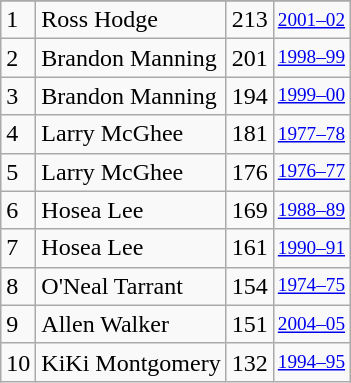<table class="wikitable">
<tr>
</tr>
<tr>
<td>1</td>
<td>Ross Hodge</td>
<td>213</td>
<td style="font-size:80%;"><a href='#'>2001–02</a></td>
</tr>
<tr>
<td>2</td>
<td>Brandon Manning</td>
<td>201</td>
<td style="font-size:80%;"><a href='#'>1998–99</a></td>
</tr>
<tr>
<td>3</td>
<td>Brandon Manning</td>
<td>194</td>
<td style="font-size:80%;"><a href='#'>1999–00</a></td>
</tr>
<tr>
<td>4</td>
<td>Larry McGhee</td>
<td>181</td>
<td style="font-size:80%;"><a href='#'>1977–78</a></td>
</tr>
<tr>
<td>5</td>
<td>Larry McGhee</td>
<td>176</td>
<td style="font-size:80%;"><a href='#'>1976–77</a></td>
</tr>
<tr>
<td>6</td>
<td>Hosea Lee</td>
<td>169</td>
<td style="font-size:80%;"><a href='#'>1988–89</a></td>
</tr>
<tr>
<td>7</td>
<td>Hosea Lee</td>
<td>161</td>
<td style="font-size:80%;"><a href='#'>1990–91</a></td>
</tr>
<tr>
<td>8</td>
<td>O'Neal Tarrant</td>
<td>154</td>
<td style="font-size:80%;"><a href='#'>1974–75</a></td>
</tr>
<tr>
<td>9</td>
<td>Allen Walker</td>
<td>151</td>
<td style="font-size:80%;"><a href='#'>2004–05</a></td>
</tr>
<tr>
<td>10</td>
<td>KiKi Montgomery</td>
<td>132</td>
<td style="font-size:80%;"><a href='#'>1994–95</a></td>
</tr>
</table>
